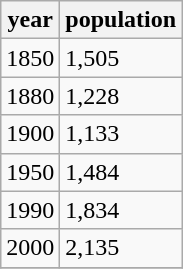<table class="wikitable">
<tr>
<th>year</th>
<th>population</th>
</tr>
<tr>
<td>1850</td>
<td>1,505</td>
</tr>
<tr>
<td>1880</td>
<td>1,228</td>
</tr>
<tr>
<td>1900</td>
<td>1,133</td>
</tr>
<tr>
<td>1950</td>
<td>1,484</td>
</tr>
<tr>
<td>1990</td>
<td>1,834</td>
</tr>
<tr>
<td>2000</td>
<td>2,135</td>
</tr>
<tr>
</tr>
</table>
